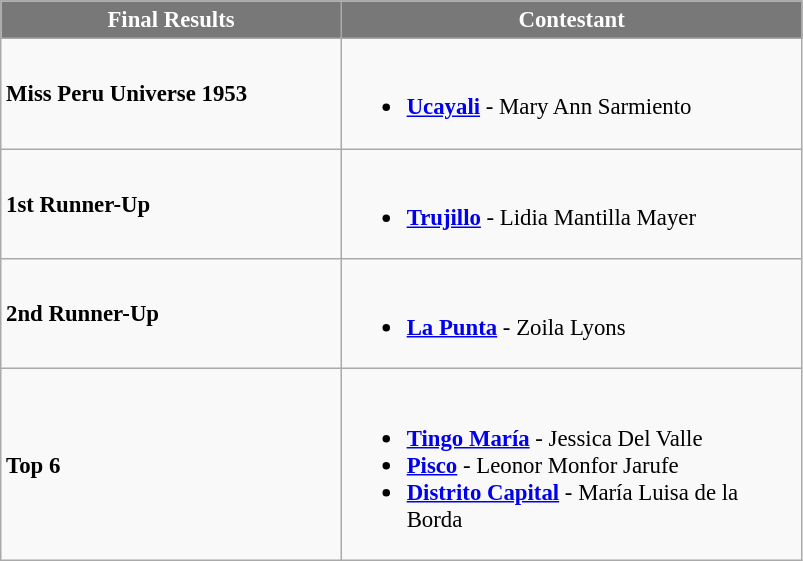<table class="wikitable sortable" style="font-size: 95%;">
<tr>
<th width="220" style="background-color:#787878;color:#FFFFFF;">Final Results</th>
<th width="300" style="background-color:#787878;color:#FFFFFF;">Contestant</th>
</tr>
<tr>
<td><strong>Miss Peru Universe 1953</strong></td>
<td><br><ul><li> <strong><a href='#'>Ucayali</a></strong> - Mary Ann Sarmiento</li></ul></td>
</tr>
<tr>
<td><strong>1st Runner-Up</strong></td>
<td><br><ul><li> <strong><a href='#'>Trujillo</a></strong> - Lidia Mantilla Mayer</li></ul></td>
</tr>
<tr>
<td><strong>2nd Runner-Up</strong></td>
<td><br><ul><li> <strong><a href='#'>La Punta</a></strong> - Zoila Lyons</li></ul></td>
</tr>
<tr>
<td><strong>Top 6</strong></td>
<td><br><ul><li> <strong><a href='#'>Tingo María</a></strong> - Jessica Del Valle</li><li> <strong><a href='#'>Pisco</a></strong> - Leonor Monfor Jarufe</li><li> <strong><a href='#'>Distrito Capital</a></strong> - María Luisa de la Borda</li></ul></td>
</tr>
</table>
